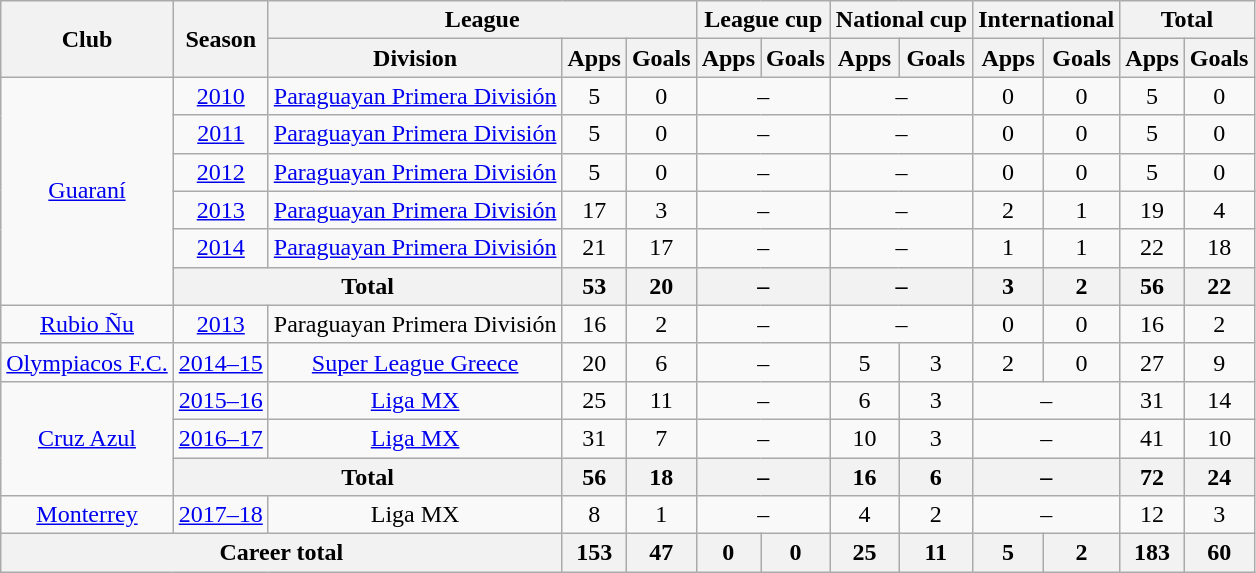<table class="wikitable" style="text-align: center;">
<tr>
<th rowspan="2">Club</th>
<th rowspan="2">Season</th>
<th colspan="3">League</th>
<th colspan="2">League cup</th>
<th colspan="2">National cup</th>
<th colspan="2">International</th>
<th colspan="2">Total</th>
</tr>
<tr>
<th>Division</th>
<th>Apps</th>
<th>Goals</th>
<th>Apps</th>
<th>Goals</th>
<th>Apps</th>
<th>Goals</th>
<th>Apps</th>
<th>Goals</th>
<th>Apps</th>
<th>Goals</th>
</tr>
<tr>
<td rowspan="6"><a href='#'>Guaraní</a></td>
<td><a href='#'>2010</a></td>
<td><a href='#'>Paraguayan Primera División</a></td>
<td>5</td>
<td>0</td>
<td colspan="2">–</td>
<td colspan="2">–</td>
<td>0</td>
<td>0</td>
<td>5</td>
<td>0</td>
</tr>
<tr>
<td><a href='#'>2011</a></td>
<td><a href='#'>Paraguayan Primera División</a></td>
<td>5</td>
<td>0</td>
<td colspan="2">–</td>
<td colspan="2">–</td>
<td>0</td>
<td>0</td>
<td>5</td>
<td>0</td>
</tr>
<tr>
<td><a href='#'>2012</a></td>
<td><a href='#'>Paraguayan Primera División</a></td>
<td>5</td>
<td>0</td>
<td colspan="2">–</td>
<td colspan="2">–</td>
<td>0</td>
<td>0</td>
<td>5</td>
<td>0</td>
</tr>
<tr>
<td><a href='#'>2013</a></td>
<td><a href='#'>Paraguayan Primera División</a></td>
<td>17</td>
<td>3</td>
<td colspan="2">–</td>
<td colspan="2">–</td>
<td>2</td>
<td>1</td>
<td>19</td>
<td>4</td>
</tr>
<tr>
<td><a href='#'>2014</a></td>
<td><a href='#'>Paraguayan Primera División</a></td>
<td>21</td>
<td>17</td>
<td colspan="2">–</td>
<td colspan="2">–</td>
<td>1</td>
<td>1</td>
<td>22</td>
<td>18</td>
</tr>
<tr>
<th colspan="2">Total</th>
<th>53</th>
<th>20</th>
<th colspan="2">–</th>
<th colspan="2">–</th>
<th>3</th>
<th>2</th>
<th>56</th>
<th>22</th>
</tr>
<tr>
<td><a href='#'>Rubio Ñu</a></td>
<td><a href='#'>2013</a></td>
<td>Paraguayan Primera División</td>
<td>16</td>
<td>2</td>
<td colspan="2">–</td>
<td colspan="2">–</td>
<td>0</td>
<td>0</td>
<td>16</td>
<td>2</td>
</tr>
<tr>
<td><a href='#'>Olympiacos F.C.</a></td>
<td><a href='#'>2014–15</a></td>
<td><a href='#'>Super League Greece</a></td>
<td>20</td>
<td>6</td>
<td colspan="2">–</td>
<td>5</td>
<td>3</td>
<td>2</td>
<td>0</td>
<td>27</td>
<td>9</td>
</tr>
<tr>
<td rowspan="3"><a href='#'>Cruz Azul</a></td>
<td><a href='#'>2015–16</a></td>
<td><a href='#'>Liga MX</a></td>
<td>25</td>
<td>11</td>
<td colspan="2">–</td>
<td>6</td>
<td>3</td>
<td colspan="2">–</td>
<td>31</td>
<td>14</td>
</tr>
<tr>
<td><a href='#'>2016–17</a></td>
<td><a href='#'>Liga MX</a></td>
<td>31</td>
<td>7</td>
<td colspan="2">–</td>
<td>10</td>
<td>3</td>
<td colspan="2">–</td>
<td>41</td>
<td>10</td>
</tr>
<tr>
<th colspan="2">Total</th>
<th>56</th>
<th>18</th>
<th colspan="2">–</th>
<th>16</th>
<th>6</th>
<th colspan="2">–</th>
<th>72</th>
<th>24</th>
</tr>
<tr>
<td><a href='#'>Monterrey</a></td>
<td><a href='#'>2017–18</a></td>
<td>Liga MX</td>
<td>8</td>
<td>1</td>
<td colspan="2">–</td>
<td>4</td>
<td>2</td>
<td colspan="2">–</td>
<td>12</td>
<td>3</td>
</tr>
<tr>
<th colspan="3">Career total</th>
<th>153</th>
<th>47</th>
<th>0</th>
<th>0</th>
<th>25</th>
<th>11</th>
<th>5</th>
<th>2</th>
<th>183</th>
<th>60</th>
</tr>
</table>
